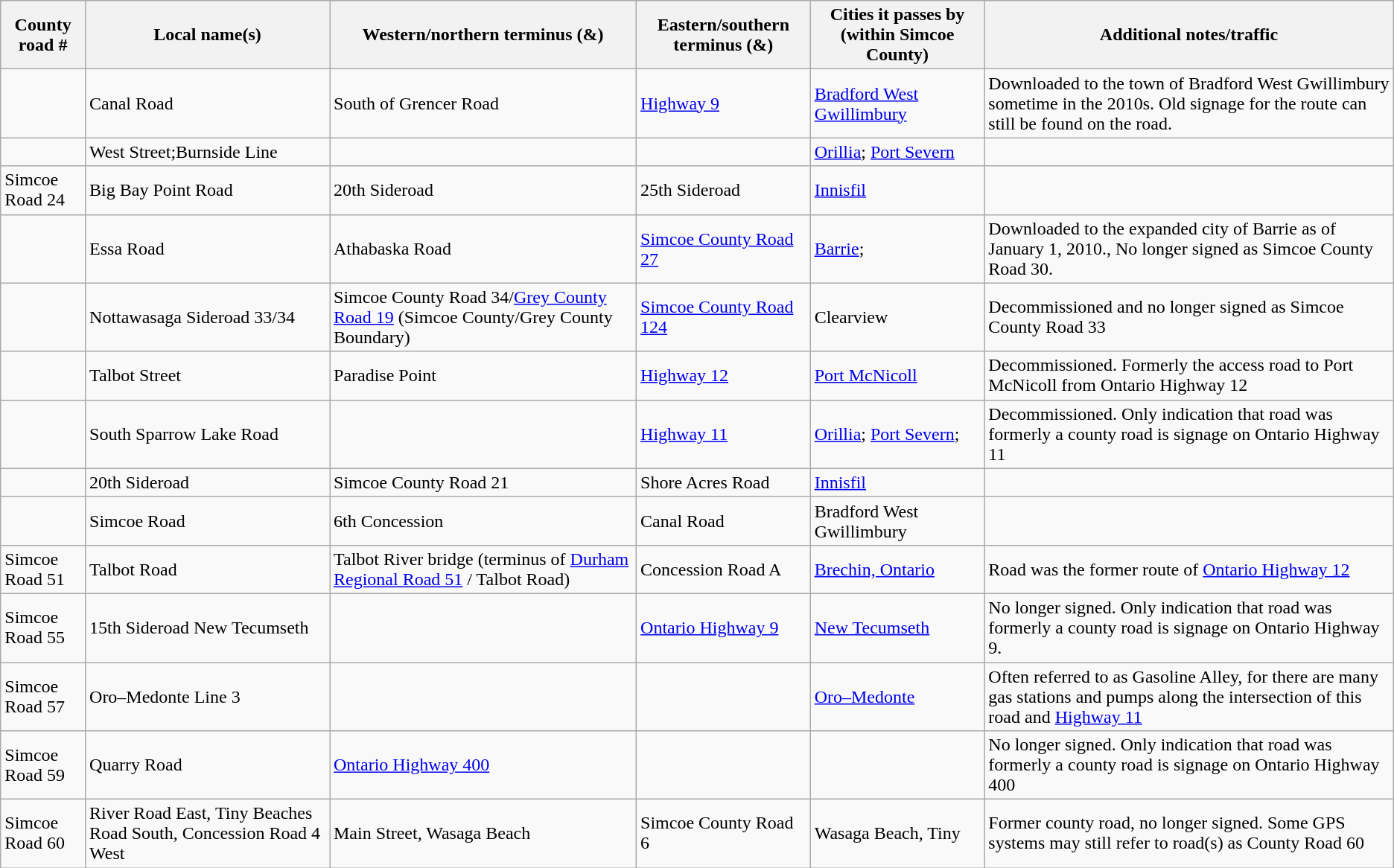<table class="wikitable">
<tr>
<th>County road #</th>
<th>Local name(s)</th>
<th>Western/northern terminus (&)</th>
<th>Eastern/southern terminus (&)</th>
<th>Cities it passes by (within Simcoe County)</th>
<th>Additional notes/traffic</th>
</tr>
<tr>
<td></td>
<td>Canal Road</td>
<td>South of Grencer Road</td>
<td><a href='#'>Highway 9</a></td>
<td><a href='#'>Bradford West Gwillimbury</a></td>
<td>Downloaded to the town of Bradford West Gwillimbury sometime in the 2010s. Old signage for the route can still be found on the road.</td>
</tr>
<tr>
<td></td>
<td>West Street;Burnside Line</td>
<td></td>
<td></td>
<td><a href='#'>Orillia</a>; <a href='#'>Port Severn</a></td>
<td></td>
</tr>
<tr>
<td>Simcoe Road 24</td>
<td>Big Bay Point Road</td>
<td>20th Sideroad</td>
<td>25th Sideroad</td>
<td><a href='#'>Innisfil</a></td>
<td></td>
</tr>
<tr>
<td></td>
<td>Essa Road</td>
<td>Athabaska Road</td>
<td><a href='#'>Simcoe County Road 27</a></td>
<td><a href='#'>Barrie</a>;</td>
<td>Downloaded to the expanded city of Barrie as of January 1, 2010., No longer signed as Simcoe County Road 30.</td>
</tr>
<tr>
<td></td>
<td>Nottawasaga Sideroad 33/34</td>
<td>Simcoe County Road 34/<a href='#'>Grey County Road 19</a> (Simcoe County/Grey County Boundary)</td>
<td><a href='#'>Simcoe County Road 124</a></td>
<td>Clearview</td>
<td>Decommissioned and no longer signed as Simcoe County Road 33</td>
</tr>
<tr>
<td></td>
<td>Talbot Street</td>
<td>Paradise Point</td>
<td><a href='#'>Highway 12</a></td>
<td><a href='#'>Port McNicoll</a></td>
<td>Decommissioned. Formerly the access road to Port McNicoll from Ontario Highway 12</td>
</tr>
<tr>
<td></td>
<td>South Sparrow Lake Road</td>
<td></td>
<td><a href='#'>Highway 11</a></td>
<td><a href='#'>Orillia</a>; <a href='#'>Port Severn</a>;</td>
<td>Decommissioned. Only indication that road was formerly a county road is signage on Ontario Highway 11</td>
</tr>
<tr>
<td></td>
<td>20th Sideroad</td>
<td>Simcoe County Road 21</td>
<td>Shore Acres Road</td>
<td><a href='#'>Innisfil</a></td>
<td></td>
</tr>
<tr>
<td></td>
<td>Simcoe Road</td>
<td>6th Concession</td>
<td>Canal Road</td>
<td>Bradford West Gwillimbury</td>
<td></td>
</tr>
<tr>
<td>Simcoe Road 51</td>
<td>Talbot Road</td>
<td>Talbot River bridge (terminus of <a href='#'>Durham Regional Road 51</a> / Talbot Road)</td>
<td>Concession Road A</td>
<td><a href='#'>Brechin, Ontario</a></td>
<td>Road was the former route of <a href='#'>Ontario Highway 12</a></td>
</tr>
<tr>
<td>Simcoe Road 55</td>
<td>15th Sideroad New Tecumseth</td>
<td></td>
<td><a href='#'>Ontario Highway 9</a></td>
<td><a href='#'>New Tecumseth</a></td>
<td>No longer signed. Only indication that road was formerly a county road is signage on Ontario Highway 9.</td>
</tr>
<tr>
<td>Simcoe Road 57</td>
<td>Oro–Medonte Line 3</td>
<td></td>
<td></td>
<td><a href='#'>Oro–Medonte</a></td>
<td>Often referred to as Gasoline Alley, for there are many gas stations and pumps along the intersection of this road and <a href='#'>Highway 11</a></td>
</tr>
<tr>
<td>Simcoe Road 59</td>
<td>Quarry Road</td>
<td><a href='#'>Ontario Highway 400</a></td>
<td></td>
<td></td>
<td>No longer signed. Only indication that road was formerly a county road is signage on Ontario Highway 400</td>
</tr>
<tr>
<td>Simcoe Road 60</td>
<td>River Road East, Tiny Beaches Road South, Concession Road 4 West</td>
<td>Main Street, Wasaga Beach</td>
<td>Simcoe County Road 6</td>
<td>Wasaga Beach, Tiny</td>
<td>Former county road, no longer signed.  Some GPS systems may still refer to road(s) as County Road 60</td>
</tr>
</table>
